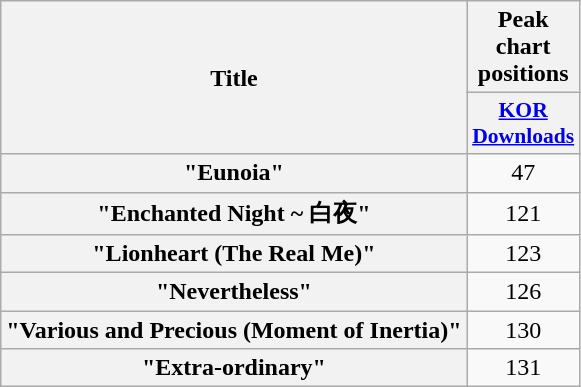<table class="wikitable plainrowheaders" style="text-align:center">
<tr>
<th rowspan="2" scope="col">Title</th>
<th colspan="1" scope="col">Peak chart positions</th>
</tr>
<tr>
<th scope="col" style="font-size:90%; width:2.5em"><a href='#'>KOR Downloads</a></th>
</tr>
<tr>
<th scope="row">"Eunoia"</th>
<td>47</td>
</tr>
<tr>
<th scope="row">"Enchanted Night ~ 白夜"</th>
<td>121</td>
</tr>
<tr>
<th scope="row">"Lionheart (The Real Me)"</th>
<td>123</td>
</tr>
<tr>
<th scope="row">"Nevertheless"</th>
<td>126</td>
</tr>
<tr>
<th scope="row">"Various and Precious (Moment of Inertia)"</th>
<td>130</td>
</tr>
<tr>
<th scope="row">"Extra-ordinary"</th>
<td>131</td>
</tr>
</table>
